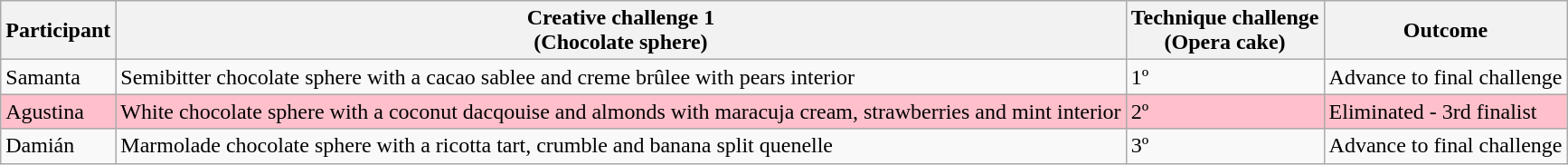<table class="wikitable" text-align:"center">
<tr>
<th>Participant</th>
<th>Creative challenge 1<br>(Chocolate sphere)</th>
<th>Technique challenge<br>(Opera cake)</th>
<th>Outcome</th>
</tr>
<tr>
<td>Samanta</td>
<td>Semibitter chocolate sphere with a cacao sablee and creme brûlee with pears interior</td>
<td>1º</td>
<td>Advance to final challenge</td>
</tr>
<tr style="background:pink">
<td>Agustina</td>
<td>White chocolate sphere with a coconut dacqouise and almonds with maracuja cream, strawberries and mint interior</td>
<td>2º</td>
<td>Eliminated - 3rd finalist</td>
</tr>
<tr>
<td>Damián</td>
<td>Marmolade chocolate sphere with a ricotta tart, crumble and banana split quenelle</td>
<td>3º</td>
<td>Advance to final challenge</td>
</tr>
</table>
